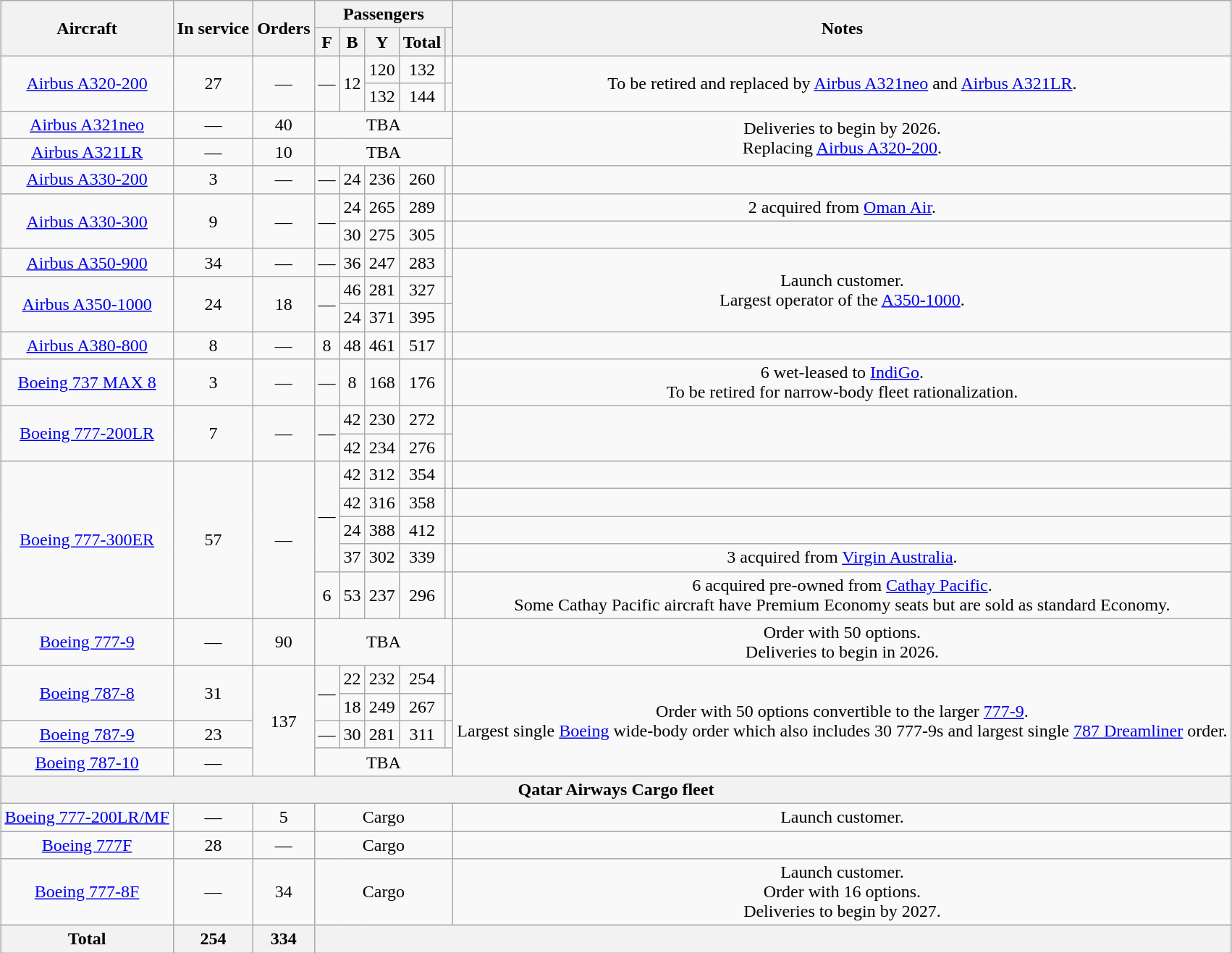<table class="wikitable" style="text-align:center; margin:auto;">
<tr>
<th rowspan="2">Aircraft</th>
<th rowspan="2">In service</th>
<th rowspan="2">Orders</th>
<th colspan="5">Passengers</th>
<th rowspan="2">Notes</th>
</tr>
<tr>
<th><abbr>F</abbr></th>
<th><abbr>B</abbr></th>
<th><abbr>Y</abbr></th>
<th>Total</th>
<th></th>
</tr>
<tr>
<td rowspan="2"><a href='#'>Airbus A320-200</a></td>
<td rowspan="2">27</td>
<td rowspan="2">—</td>
<td rowspan="2">—</td>
<td rowspan="2">12</td>
<td>120</td>
<td>132</td>
<td></td>
<td rowspan="2">To be retired and replaced by <a href='#'>Airbus A321neo</a> and <a href='#'>Airbus A321LR</a>.</td>
</tr>
<tr>
<td>132</td>
<td>144</td>
<td></td>
</tr>
<tr>
<td><a href='#'>Airbus A321neo</a></td>
<td>—</td>
<td>40</td>
<td colspan="5" class="unsortable"><abbr>TBA</abbr></td>
<td rowspan="2">Deliveries to begin by 2026.<br>Replacing <a href='#'>Airbus A320-200</a>.</td>
</tr>
<tr>
<td><a href='#'>Airbus A321LR</a></td>
<td>—</td>
<td>10</td>
<td colspan="5" class="unsortable"><abbr>TBA</abbr></td>
</tr>
<tr>
<td><a href='#'>Airbus A330-200</a></td>
<td>3</td>
<td>—</td>
<td>—</td>
<td>24</td>
<td>236</td>
<td>260</td>
<td></td>
<td></td>
</tr>
<tr>
<td rowspan="2"><a href='#'>Airbus A330-300</a></td>
<td rowspan="2">9</td>
<td rowspan="2">—</td>
<td rowspan="2">—</td>
<td>24</td>
<td>265</td>
<td>289</td>
<td></td>
<td>2 acquired from <a href='#'>Oman Air</a>.</td>
</tr>
<tr>
<td>30</td>
<td>275</td>
<td>305</td>
<td></td>
<td></td>
</tr>
<tr>
<td><a href='#'>Airbus A350-900</a></td>
<td>34</td>
<td>—</td>
<td>—</td>
<td>36</td>
<td>247</td>
<td>283</td>
<td></td>
<td rowspan="3">Launch customer.<br>Largest operator of the <a href='#'>A350-1000</a>.</td>
</tr>
<tr>
<td rowspan="2"><a href='#'>Airbus A350-1000</a></td>
<td rowspan="2">24</td>
<td rowspan="2">18</td>
<td rowspan="2">—</td>
<td><abbr>46</abbr></td>
<td>281</td>
<td>327</td>
<td></td>
</tr>
<tr>
<td><abbr>24</abbr></td>
<td>371</td>
<td>395</td>
<td></td>
</tr>
<tr>
<td><a href='#'>Airbus A380-800</a></td>
<td>8</td>
<td>—</td>
<td>8</td>
<td>48</td>
<td>461</td>
<td>517</td>
<td></td>
<td></td>
</tr>
<tr>
<td><a href='#'>Boeing 737 MAX 8</a></td>
<td>3</td>
<td>—</td>
<td>—</td>
<td>8</td>
<td>168</td>
<td>176</td>
<td></td>
<td>6 wet-leased to <a href='#'>IndiGo</a>.<br>To be retired for narrow-body fleet rationalization.</td>
</tr>
<tr>
<td rowspan="2"><a href='#'>Boeing 777-200LR</a></td>
<td rowspan="2">7</td>
<td rowspan="2">—</td>
<td rowspan="2">—</td>
<td><abbr>42</abbr></td>
<td>230</td>
<td>272</td>
<td></td>
<td rowspan="2"></td>
</tr>
<tr>
<td>42</td>
<td>234</td>
<td>276</td>
<td></td>
</tr>
<tr>
<td rowspan="5"><a href='#'>Boeing 777-300ER</a></td>
<td rowspan="5">57</td>
<td rowspan="5">—</td>
<td rowspan="4">—</td>
<td><abbr>42</abbr></td>
<td>312</td>
<td>354</td>
<td></td>
<td></td>
</tr>
<tr>
<td>42</td>
<td>316</td>
<td>358</td>
<td></td>
<td></td>
</tr>
<tr>
<td><abbr>24</abbr></td>
<td>388</td>
<td>412</td>
<td></td>
<td></td>
</tr>
<tr>
<td>37</td>
<td>302</td>
<td>339</td>
<td></td>
<td>3 acquired from <a href='#'>Virgin Australia</a>.</td>
</tr>
<tr>
<td>6</td>
<td>53</td>
<td>237</td>
<td>296</td>
<td></td>
<td>6 acquired pre-owned from <a href='#'>Cathay Pacific</a>.<br>Some Cathay Pacific aircraft have Premium Economy seats but are sold as standard Economy.</td>
</tr>
<tr>
<td><a href='#'>Boeing 777-9</a></td>
<td>—</td>
<td>90</td>
<td colspan="5" class="unsortable"><abbr>TBA</abbr></td>
<td>Order with 50 options.<br>Deliveries to begin in 2026.</td>
</tr>
<tr>
<td rowspan="2"><a href='#'>Boeing 787-8</a></td>
<td rowspan="2">31</td>
<td rowspan="4">137</td>
<td rowspan="2">—</td>
<td>22</td>
<td>232</td>
<td>254</td>
<td></td>
<td rowspan="4">Order with 50 options convertible to the larger <a href='#'>777-9</a>.<br>Largest single <a href='#'>Boeing</a> wide-body order which also includes 30 777-9s and largest single <a href='#'>787 Dreamliner</a> order.</td>
</tr>
<tr>
<td>18</td>
<td>249</td>
<td>267</td>
<td></td>
</tr>
<tr>
<td><a href='#'>Boeing 787-9</a></td>
<td>23</td>
<td>—</td>
<td>30</td>
<td>281</td>
<td>311</td>
<td></td>
</tr>
<tr>
<td><a href='#'>Boeing 787-10</a></td>
<td>—</td>
<td colspan="5"><abbr>TBA</abbr></td>
</tr>
<tr>
<th colspan="9">Qatar Airways Cargo fleet</th>
</tr>
<tr>
<td><a href='#'>Boeing 777-200LR/MF</a></td>
<td>—</td>
<td>5</td>
<td colspan="5" class="unsortable"><abbr>Cargo</abbr></td>
<td>Launch customer.</td>
</tr>
<tr>
<td><a href='#'>Boeing 777F</a></td>
<td>28</td>
<td>—</td>
<td colspan="5" class="unsortable"><abbr>Cargo</abbr></td>
<td></td>
</tr>
<tr>
<td><a href='#'>Boeing 777-8F</a></td>
<td>—</td>
<td>34</td>
<td colspan="5" class="unsortable"><abbr>Cargo</abbr></td>
<td>Launch customer.<br>Order with 16 options.<br>Deliveries to begin by 2027.</td>
</tr>
<tr>
<th>Total</th>
<th>254</th>
<th>334</th>
<th colspan="6"></th>
</tr>
</table>
